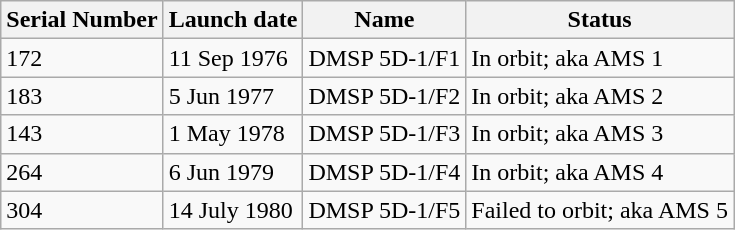<table class="wikitable sortable">
<tr>
<th>Serial Number</th>
<th>Launch date</th>
<th>Name</th>
<th>Status</th>
</tr>
<tr>
<td>172</td>
<td>11 Sep 1976</td>
<td>DMSP 5D-1/F1</td>
<td>In orbit; aka AMS 1</td>
</tr>
<tr>
<td>183</td>
<td>5 Jun 1977</td>
<td>DMSP 5D-1/F2</td>
<td>In orbit; aka AMS 2</td>
</tr>
<tr>
<td>143</td>
<td>1 May 1978</td>
<td>DMSP 5D-1/F3</td>
<td>In orbit; aka AMS 3</td>
</tr>
<tr>
<td>264</td>
<td>6 Jun 1979</td>
<td>DMSP 5D-1/F4</td>
<td>In orbit; aka AMS 4</td>
</tr>
<tr>
<td>304</td>
<td>14 July 1980</td>
<td>DMSP 5D-1/F5</td>
<td>Failed to orbit; aka AMS 5</td>
</tr>
</table>
